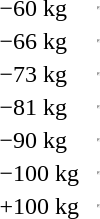<table>
<tr>
<td>−60 kg <br></td>
<td></td>
<td></td>
<td><hr></td>
</tr>
<tr>
<td>−66 kg<br></td>
<td></td>
<td></td>
<td><hr></td>
</tr>
<tr>
<td>−73 kg<br></td>
<td></td>
<td></td>
<td><hr></td>
</tr>
<tr>
<td>−81 kg<br></td>
<td></td>
<td></td>
<td><hr></td>
</tr>
<tr>
<td>−90 kg<br></td>
<td></td>
<td></td>
<td><hr></td>
</tr>
<tr>
<td>−100 kg<br></td>
<td></td>
<td></td>
<td><hr></td>
</tr>
<tr>
<td>+100 kg<br></td>
<td></td>
<td></td>
<td><hr></td>
</tr>
</table>
